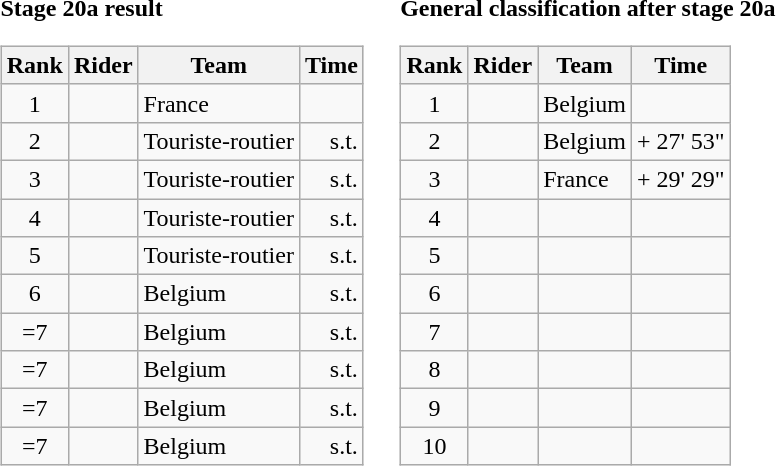<table>
<tr>
<td><strong>Stage 20a result</strong><br><table class="wikitable">
<tr>
<th scope="col">Rank</th>
<th scope="col">Rider</th>
<th scope="col">Team</th>
<th scope="col">Time</th>
</tr>
<tr>
<td style="text-align:center;">1</td>
<td></td>
<td>France</td>
<td style="text-align:right;"></td>
</tr>
<tr>
<td style="text-align:center;">2</td>
<td></td>
<td>Touriste-routier</td>
<td style="text-align:right;">s.t.</td>
</tr>
<tr>
<td style="text-align:center;">3</td>
<td></td>
<td>Touriste-routier</td>
<td style="text-align:right;">s.t.</td>
</tr>
<tr>
<td style="text-align:center;">4</td>
<td></td>
<td>Touriste-routier</td>
<td style="text-align:right;">s.t.</td>
</tr>
<tr>
<td style="text-align:center;">5</td>
<td></td>
<td>Touriste-routier</td>
<td style="text-align:right;">s.t.</td>
</tr>
<tr>
<td style="text-align:center;">6</td>
<td></td>
<td>Belgium</td>
<td style="text-align:right;">s.t.</td>
</tr>
<tr>
<td style="text-align:center;">=7</td>
<td></td>
<td>Belgium</td>
<td style="text-align:right;">s.t.</td>
</tr>
<tr>
<td style="text-align:center;">=7</td>
<td></td>
<td>Belgium</td>
<td style="text-align:right;">s.t.</td>
</tr>
<tr>
<td style="text-align:center;">=7</td>
<td></td>
<td>Belgium</td>
<td style="text-align:right;">s.t.</td>
</tr>
<tr>
<td style="text-align:center;">=7</td>
<td></td>
<td>Belgium</td>
<td style="text-align:right;">s.t.</td>
</tr>
</table>
</td>
<td></td>
<td><strong>General classification after stage 20a</strong><br><table class="wikitable">
<tr>
<th scope="col">Rank</th>
<th scope="col">Rider</th>
<th scope="col">Team</th>
<th scope="col">Time</th>
</tr>
<tr>
<td style="text-align:center;">1</td>
<td></td>
<td>Belgium</td>
<td style="text-align:right;"></td>
</tr>
<tr>
<td style="text-align:center;">2</td>
<td></td>
<td>Belgium</td>
<td style="text-align:right;">+ 27' 53"</td>
</tr>
<tr>
<td style="text-align:center;">3</td>
<td></td>
<td>France</td>
<td style="text-align:right;">+ 29' 29"</td>
</tr>
<tr>
<td style="text-align:center;">4</td>
<td></td>
<td></td>
<td></td>
</tr>
<tr>
<td style="text-align:center;">5</td>
<td></td>
<td></td>
<td></td>
</tr>
<tr>
<td style="text-align:center;">6</td>
<td></td>
<td></td>
<td></td>
</tr>
<tr>
<td style="text-align:center;">7</td>
<td></td>
<td></td>
<td></td>
</tr>
<tr>
<td style="text-align:center;">8</td>
<td></td>
<td></td>
<td></td>
</tr>
<tr>
<td style="text-align:center;">9</td>
<td></td>
<td></td>
<td></td>
</tr>
<tr>
<td style="text-align:center;">10</td>
<td></td>
<td></td>
<td></td>
</tr>
</table>
</td>
</tr>
</table>
